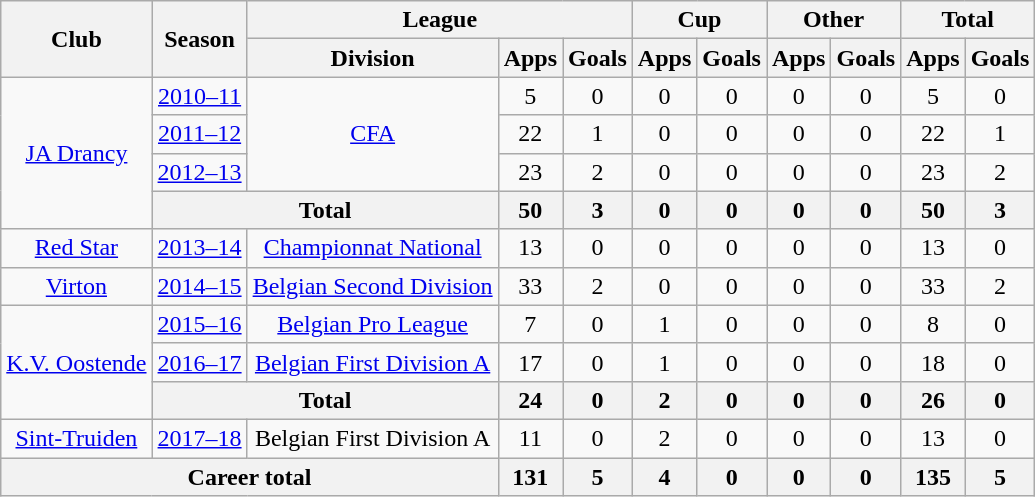<table class="wikitable" style="text-align:center">
<tr>
<th rowspan=2>Club</th>
<th rowspan=2>Season</th>
<th colspan=3>League</th>
<th colspan=2>Cup</th>
<th colspan=2>Other</th>
<th colspan=2>Total</th>
</tr>
<tr>
<th>Division</th>
<th>Apps</th>
<th>Goals</th>
<th>Apps</th>
<th>Goals</th>
<th>Apps</th>
<th>Goals</th>
<th>Apps</th>
<th>Goals</th>
</tr>
<tr>
<td rowspan=4><a href='#'>JA Drancy</a></td>
<td><a href='#'>2010–11</a></td>
<td rowspan=3><a href='#'>CFA</a></td>
<td>5</td>
<td>0</td>
<td>0</td>
<td>0</td>
<td>0</td>
<td>0</td>
<td>5</td>
<td>0</td>
</tr>
<tr>
<td><a href='#'>2011–12</a></td>
<td>22</td>
<td>1</td>
<td>0</td>
<td>0</td>
<td>0</td>
<td>0</td>
<td>22</td>
<td>1</td>
</tr>
<tr>
<td><a href='#'>2012–13</a></td>
<td>23</td>
<td>2</td>
<td>0</td>
<td>0</td>
<td>0</td>
<td>0</td>
<td>23</td>
<td>2</td>
</tr>
<tr>
<th colspan=2>Total</th>
<th>50</th>
<th>3</th>
<th>0</th>
<th>0</th>
<th>0</th>
<th>0</th>
<th>50</th>
<th>3</th>
</tr>
<tr>
<td><a href='#'>Red Star</a></td>
<td><a href='#'>2013–14</a></td>
<td><a href='#'>Championnat National</a></td>
<td>13</td>
<td>0</td>
<td>0</td>
<td>0</td>
<td>0</td>
<td>0</td>
<td>13</td>
<td>0</td>
</tr>
<tr>
<td><a href='#'>Virton</a></td>
<td><a href='#'>2014–15</a></td>
<td><a href='#'>Belgian Second Division</a></td>
<td>33</td>
<td>2</td>
<td>0</td>
<td>0</td>
<td>0</td>
<td>0</td>
<td>33</td>
<td>2</td>
</tr>
<tr>
<td rowspan=3><a href='#'>K.V. Oostende</a></td>
<td><a href='#'>2015–16</a></td>
<td><a href='#'>Belgian Pro League</a></td>
<td>7</td>
<td>0</td>
<td>1</td>
<td>0</td>
<td>0</td>
<td>0</td>
<td>8</td>
<td>0</td>
</tr>
<tr>
<td><a href='#'>2016–17</a></td>
<td><a href='#'>Belgian First Division A</a></td>
<td>17</td>
<td>0</td>
<td>1</td>
<td>0</td>
<td>0</td>
<td>0</td>
<td>18</td>
<td>0</td>
</tr>
<tr>
<th colspan=2>Total</th>
<th>24</th>
<th>0</th>
<th>2</th>
<th>0</th>
<th>0</th>
<th>0</th>
<th>26</th>
<th>0</th>
</tr>
<tr>
<td><a href='#'>Sint-Truiden</a></td>
<td><a href='#'>2017–18</a></td>
<td>Belgian First Division A</td>
<td>11</td>
<td>0</td>
<td>2</td>
<td>0</td>
<td>0</td>
<td>0</td>
<td>13</td>
<td>0</td>
</tr>
<tr>
<th colspan=3>Career total</th>
<th>131</th>
<th>5</th>
<th>4</th>
<th>0</th>
<th>0</th>
<th>0</th>
<th>135</th>
<th>5</th>
</tr>
</table>
